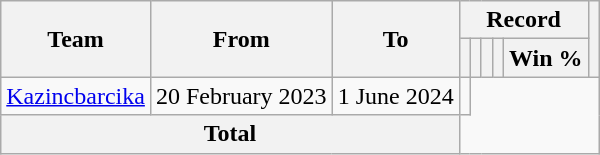<table class=wikitable style=text-align:center>
<tr>
<th rowspan=2>Team</th>
<th rowspan=2>From</th>
<th rowspan=2>To</th>
<th colspan=5>Record</th>
<th rowspan=2></th>
</tr>
<tr>
<th></th>
<th></th>
<th></th>
<th></th>
<th>Win %</th>
</tr>
<tr>
<td align=left><a href='#'>Kazincbarcika</a></td>
<td align=left>20 February 2023</td>
<td align=left>1 June 2024<br></td>
<td></td>
</tr>
<tr>
<th colspan=3>Total<br></th>
</tr>
</table>
